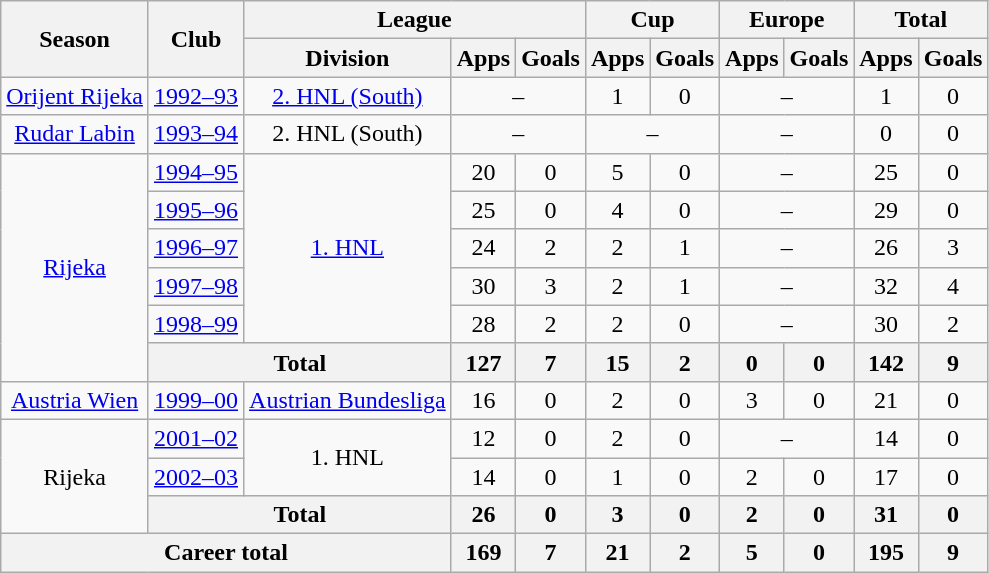<table class="wikitable" style="text-align:center">
<tr>
<th rowspan="2">Season</th>
<th rowspan="2">Club</th>
<th colspan="3">League</th>
<th colspan="2">Cup</th>
<th colspan="2">Europe</th>
<th colspan="2">Total</th>
</tr>
<tr>
<th>Division</th>
<th>Apps</th>
<th>Goals</th>
<th>Apps</th>
<th>Goals</th>
<th>Apps</th>
<th>Goals</th>
<th>Apps</th>
<th>Goals</th>
</tr>
<tr>
<td><a href='#'>Orijent Rijeka</a></td>
<td><a href='#'>1992–93</a></td>
<td><a href='#'>2. HNL (South)</a></td>
<td colspan="2">–</td>
<td>1</td>
<td>0</td>
<td colspan="2">–</td>
<td>1</td>
<td>0</td>
</tr>
<tr>
<td><a href='#'>Rudar Labin</a></td>
<td><a href='#'>1993–94</a></td>
<td>2. HNL (South)</td>
<td colspan="2">–</td>
<td colspan="2">–</td>
<td colspan="2">–</td>
<td>0</td>
<td>0</td>
</tr>
<tr>
<td rowspan="6"><a href='#'>Rijeka</a></td>
<td><a href='#'>1994–95</a></td>
<td rowspan="5"><a href='#'>1. HNL</a></td>
<td>20</td>
<td>0</td>
<td>5</td>
<td>0</td>
<td colspan="2">–</td>
<td>25</td>
<td>0</td>
</tr>
<tr>
<td><a href='#'>1995–96</a></td>
<td>25</td>
<td>0</td>
<td>4</td>
<td>0</td>
<td colspan="2">–</td>
<td>29</td>
<td>0</td>
</tr>
<tr>
<td><a href='#'>1996–97</a></td>
<td>24</td>
<td>2</td>
<td>2</td>
<td>1</td>
<td colspan="2">–</td>
<td>26</td>
<td>3</td>
</tr>
<tr>
<td><a href='#'>1997–98</a></td>
<td>30</td>
<td>3</td>
<td>2</td>
<td>1</td>
<td colspan="2">–</td>
<td>32</td>
<td>4</td>
</tr>
<tr>
<td><a href='#'>1998–99</a></td>
<td>28</td>
<td>2</td>
<td>2</td>
<td>0</td>
<td colspan="2">–</td>
<td>30</td>
<td>2</td>
</tr>
<tr>
<th colspan="2">Total</th>
<th>127</th>
<th>7</th>
<th>15</th>
<th>2</th>
<th>0</th>
<th>0</th>
<th>142</th>
<th>9</th>
</tr>
<tr>
<td><a href='#'>Austria Wien</a></td>
<td><a href='#'>1999–00</a></td>
<td><a href='#'>Austrian Bundesliga</a></td>
<td>16</td>
<td>0</td>
<td>2</td>
<td>0</td>
<td>3</td>
<td>0</td>
<td>21</td>
<td>0</td>
</tr>
<tr>
<td rowspan="3">Rijeka</td>
<td><a href='#'>2001–02</a></td>
<td rowspan="2">1. HNL</td>
<td>12</td>
<td>0</td>
<td>2</td>
<td>0</td>
<td colspan="2">–</td>
<td>14</td>
<td>0</td>
</tr>
<tr>
<td><a href='#'>2002–03</a></td>
<td>14</td>
<td>0</td>
<td>1</td>
<td>0</td>
<td>2</td>
<td>0</td>
<td>17</td>
<td>0</td>
</tr>
<tr>
<th colspan="2">Total</th>
<th>26</th>
<th>0</th>
<th>3</th>
<th>0</th>
<th>2</th>
<th>0</th>
<th>31</th>
<th>0</th>
</tr>
<tr>
<th colspan="3">Career total</th>
<th>169</th>
<th>7</th>
<th>21</th>
<th>2</th>
<th>5</th>
<th>0</th>
<th>195</th>
<th>9</th>
</tr>
</table>
